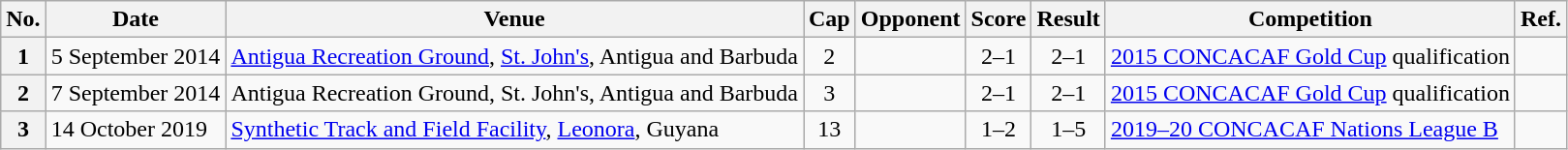<table class="wikitable sortable">
<tr>
<th scope="col">No.</th>
<th scope="col">Date</th>
<th scope="col">Venue</th>
<th scope="col">Cap</th>
<th scope="col">Opponent</th>
<th scope="col">Score</th>
<th scope="col">Result</th>
<th>Competition</th>
<th>Ref.</th>
</tr>
<tr>
<th style="text-align:center">1</th>
<td>5 September 2014</td>
<td><a href='#'>Antigua Recreation Ground</a>, <a href='#'>St. John's</a>, Antigua and Barbuda</td>
<td style="text-align:center">2</td>
<td style="text-align:left"></td>
<td style="text-align:center">2–1</td>
<td style="text-align:center">2–1</td>
<td><a href='#'>2015 CONCACAF Gold Cup</a> qualification</td>
<td style="text-align:center"></td>
</tr>
<tr>
<th>2</th>
<td>7 September 2014</td>
<td>Antigua Recreation Ground, St. John's, Antigua and Barbuda</td>
<td style="text-align:center">3</td>
<td></td>
<td style="text-align:center">2–1</td>
<td style="text-align:center">2–1</td>
<td><a href='#'>2015 CONCACAF Gold Cup</a> qualification</td>
<td style="text-align:center"></td>
</tr>
<tr>
<th>3</th>
<td>14 October 2019</td>
<td><a href='#'>Synthetic Track and Field Facility</a>, <a href='#'>Leonora</a>, Guyana</td>
<td style="text-align:center">13</td>
<td></td>
<td style="text-align:center">1–2</td>
<td style="text-align:center">1–5</td>
<td><a href='#'>2019–20 CONCACAF Nations League B</a></td>
<td style="text-align:center"></td>
</tr>
</table>
